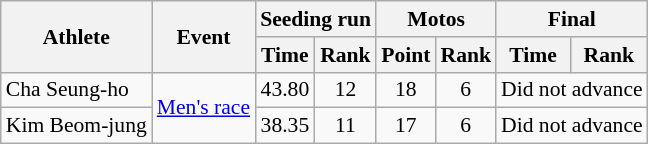<table class=wikitable style=font-size:90%;text-align:center>
<tr>
<th rowspan="2">Athlete</th>
<th rowspan="2">Event</th>
<th colspan=2>Seeding run</th>
<th colspan=2>Motos</th>
<th colspan=2>Final</th>
</tr>
<tr>
<th>Time</th>
<th>Rank</th>
<th>Point</th>
<th>Rank</th>
<th>Time</th>
<th>Rank</th>
</tr>
<tr>
<td align=left>Cha Seung-ho</td>
<td align=left rowspan=2><a href='#'>Men's race</a></td>
<td>43.80</td>
<td>12</td>
<td>18</td>
<td>6</td>
<td colspan=2>Did not advance</td>
</tr>
<tr>
<td align=left>Kim Beom-jung</td>
<td>38.35</td>
<td>11</td>
<td>17</td>
<td>6</td>
<td colspan=2>Did not advance</td>
</tr>
</table>
